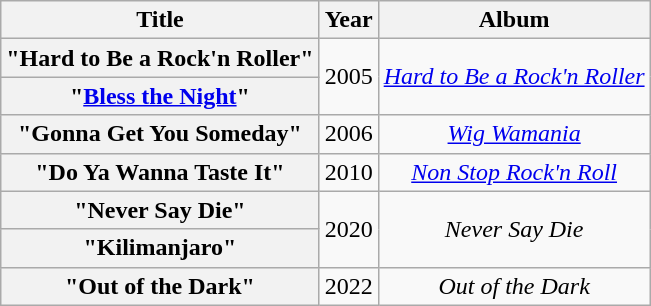<table class="wikitable plainrowheaders" style="text-align:center;">
<tr>
<th>Title</th>
<th>Year</th>
<th>Album</th>
</tr>
<tr>
<th scope="row">"Hard to Be a Rock'n Roller"</th>
<td rowspan="2">2005</td>
<td rowspan="2"><em><a href='#'>Hard to Be a Rock'n Roller</a></em></td>
</tr>
<tr>
<th scope="row">"<a href='#'>Bless the Night</a>"</th>
</tr>
<tr>
<th scope="row">"Gonna Get You Someday"</th>
<td>2006</td>
<td><em><a href='#'>Wig Wamania</a></em></td>
</tr>
<tr>
<th scope="row">"Do Ya Wanna Taste It"</th>
<td>2010</td>
<td><em><a href='#'>Non Stop Rock'n Roll</a></em></td>
</tr>
<tr>
<th scope="row">"Never Say Die"</th>
<td rowspan="2">2020</td>
<td rowspan="2"><em>Never Say Die</em></td>
</tr>
<tr>
<th scope="row">"Kilimanjaro"</th>
</tr>
<tr>
<th scope="row">"Out of the Dark"</th>
<td>2022</td>
<td><em>Out of the Dark</em></td>
</tr>
</table>
